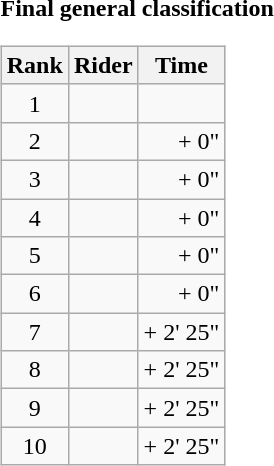<table>
<tr>
<td><strong>Final general classification</strong><br><table class="wikitable">
<tr>
<th scope="col">Rank</th>
<th scope="col">Rider</th>
<th scope="col">Time</th>
</tr>
<tr>
<td style="text-align:center;">1</td>
<td></td>
<td style="text-align:right;"></td>
</tr>
<tr>
<td style="text-align:center;">2</td>
<td></td>
<td style="text-align:right;">+ 0"</td>
</tr>
<tr>
<td style="text-align:center;">3</td>
<td></td>
<td style="text-align:right;">+ 0"</td>
</tr>
<tr>
<td style="text-align:center;">4</td>
<td></td>
<td style="text-align:right;">+ 0"</td>
</tr>
<tr>
<td style="text-align:center;">5</td>
<td></td>
<td style="text-align:right;">+ 0"</td>
</tr>
<tr>
<td style="text-align:center;">6</td>
<td></td>
<td style="text-align:right;">+ 0"</td>
</tr>
<tr>
<td style="text-align:center;">7</td>
<td></td>
<td style="text-align:right;">+ 2' 25"</td>
</tr>
<tr>
<td style="text-align:center;">8</td>
<td></td>
<td style="text-align:right;">+ 2' 25"</td>
</tr>
<tr>
<td style="text-align:center;">9</td>
<td></td>
<td style="text-align:right;">+ 2' 25"</td>
</tr>
<tr>
<td style="text-align:center;">10</td>
<td></td>
<td style="text-align:right;">+ 2' 25"</td>
</tr>
</table>
</td>
</tr>
</table>
